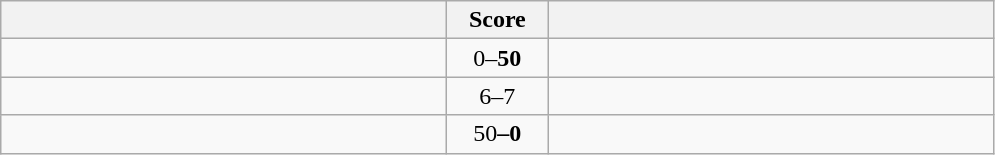<table class="wikitable" style="text-align: center;">
<tr>
<th width=290></th>
<th width=60>Score</th>
<th width=290></th>
</tr>
<tr>
<td align=left></td>
<td>0–<strong>50</strong></td>
<td align=left><strong></td>
</tr>
<tr>
<td align=left></td>
<td>6–</strong>7<strong></td>
<td align=left></strong></td>
</tr>
<tr>
<td align=left><strong></td>
<td></strong>50<strong>–0</td>
<td align=left></td>
</tr>
</table>
